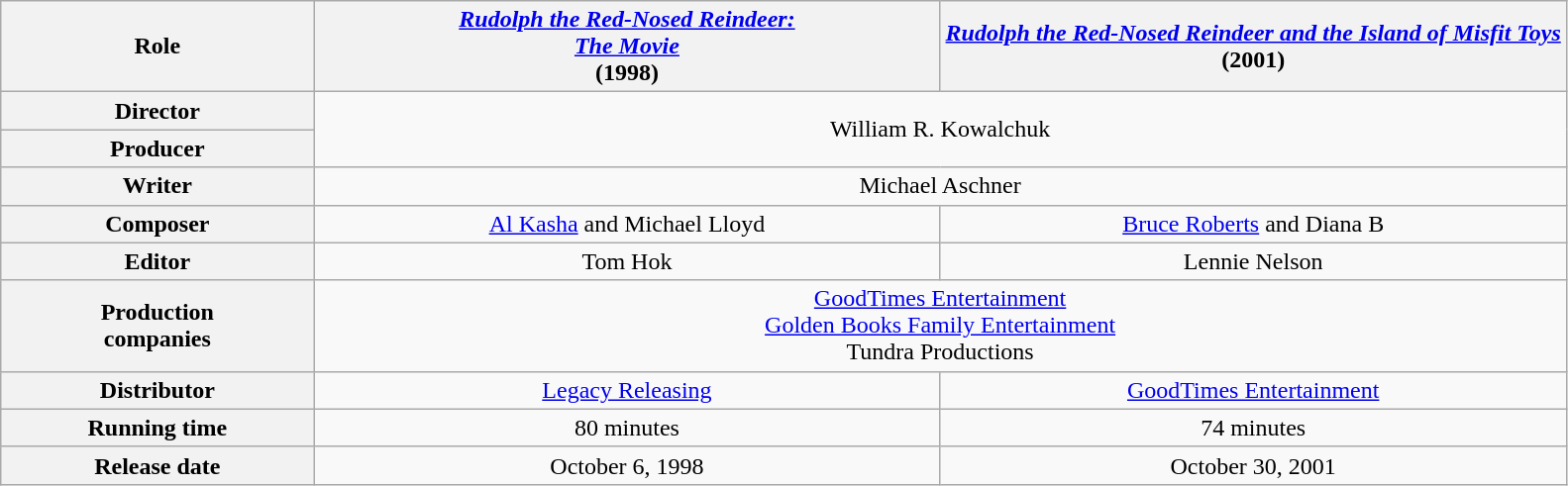<table class="wikitable" style="text-align:center">
<tr>
<th style="width:20%;">Role</th>
<th style="width:40%;"><em><a href='#'>Rudolph the Red-Nosed Reindeer:<br>The Movie</a></em><br>(1998)</th>
<th style="width:40%;"><em><a href='#'>Rudolph the Red-Nosed Reindeer and the Island of Misfit Toys</a></em><br>(2001)</th>
</tr>
<tr>
<th>Director</th>
<td rowspan=2 colspan=2>William R. Kowalchuk</td>
</tr>
<tr>
<th>Producer</th>
</tr>
<tr>
<th>Writer</th>
<td colspan=2>Michael Aschner</td>
</tr>
<tr>
<th>Composer</th>
<td><a href='#'>Al Kasha</a> and Michael Lloyd</td>
<td><a href='#'>Bruce Roberts</a> and Diana B</td>
</tr>
<tr>
<th>Editor</th>
<td>Tom Hok</td>
<td>Lennie Nelson</td>
</tr>
<tr>
<th>Production<br>companies</th>
<td colspan=2><a href='#'>GoodTimes Entertainment</a><br><a href='#'>Golden Books Family Entertainment</a><br>Tundra Productions</td>
</tr>
<tr>
<th>Distributor</th>
<td><a href='#'>Legacy Releasing</a></td>
<td><a href='#'>GoodTimes Entertainment</a></td>
</tr>
<tr>
<th>Running time</th>
<td>80 minutes</td>
<td>74 minutes</td>
</tr>
<tr>
<th>Release date</th>
<td>October 6, 1998</td>
<td>October 30, 2001</td>
</tr>
</table>
